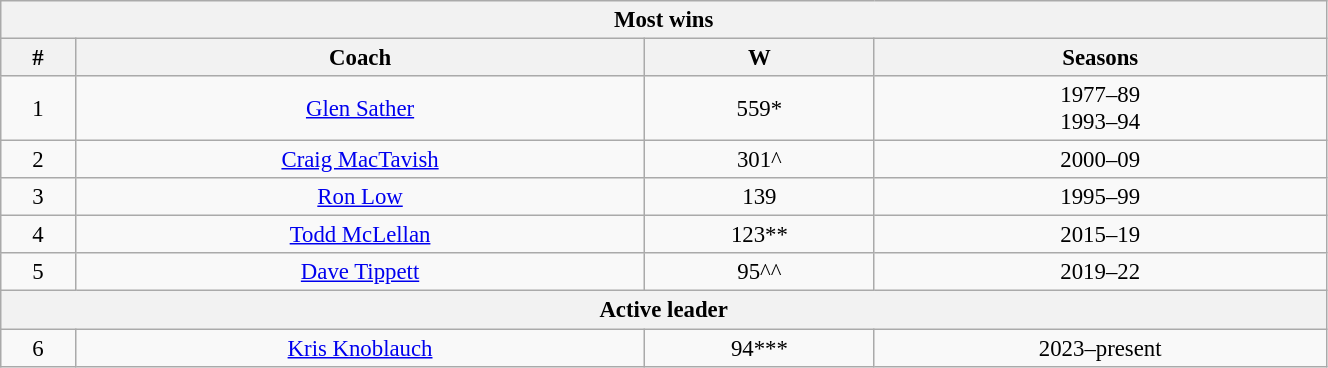<table class="wikitable" style="text-align: center; font-size: 95%" width="70%">
<tr>
<th colspan="4">Most wins</th>
</tr>
<tr>
<th>#</th>
<th>Coach</th>
<th>W</th>
<th>Seasons</th>
</tr>
<tr>
<td>1</td>
<td><a href='#'>Glen Sather</a></td>
<td>559*</td>
<td>1977–89<br>1993–94</td>
</tr>
<tr>
<td>2</td>
<td><a href='#'>Craig MacTavish</a></td>
<td>301^</td>
<td>2000–09</td>
</tr>
<tr>
<td>3</td>
<td><a href='#'>Ron Low</a></td>
<td>139</td>
<td>1995–99</td>
</tr>
<tr>
<td>4</td>
<td><a href='#'>Todd McLellan</a></td>
<td>123**</td>
<td>2015–19</td>
</tr>
<tr>
<td>5</td>
<td><a href='#'>Dave Tippett</a></td>
<td>95^^</td>
<td>2019–22</td>
</tr>
<tr>
<th colspan="4">Active leader</th>
</tr>
<tr>
<td>6</td>
<td><a href='#'>Kris Knoblauch</a></td>
<td>94***</td>
<td>2023–present</td>
</tr>
</table>
